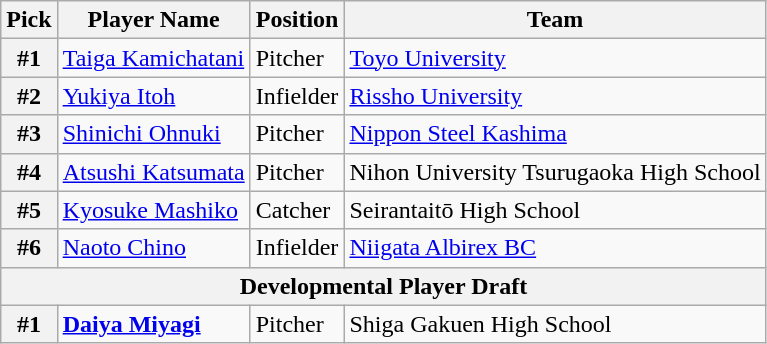<table class="wikitable">
<tr>
<th>Pick</th>
<th>Player Name</th>
<th>Position</th>
<th>Team</th>
</tr>
<tr>
<th>#1</th>
<td><a href='#'>Taiga Kamichatani</a></td>
<td>Pitcher</td>
<td><a href='#'>Toyo University</a></td>
</tr>
<tr>
<th>#2</th>
<td><a href='#'>Yukiya Itoh</a></td>
<td>Infielder</td>
<td><a href='#'>Rissho University</a></td>
</tr>
<tr>
<th>#3</th>
<td><a href='#'>Shinichi Ohnuki</a></td>
<td>Pitcher</td>
<td><a href='#'>Nippon Steel Kashima</a></td>
</tr>
<tr>
<th>#4</th>
<td><a href='#'>Atsushi Katsumata</a></td>
<td>Pitcher</td>
<td>Nihon University Tsurugaoka High School</td>
</tr>
<tr>
<th>#5</th>
<td><a href='#'>Kyosuke Mashiko</a></td>
<td>Catcher</td>
<td>Seirantaitō High School</td>
</tr>
<tr>
<th>#6</th>
<td><a href='#'>Naoto Chino</a></td>
<td>Infielder</td>
<td><a href='#'>Niigata Albirex BC</a></td>
</tr>
<tr>
<th colspan="5">Developmental Player Draft</th>
</tr>
<tr>
<th>#1</th>
<td><strong><a href='#'>Daiya Miyagi</a></strong></td>
<td>Pitcher</td>
<td>Shiga Gakuen High School</td>
</tr>
</table>
